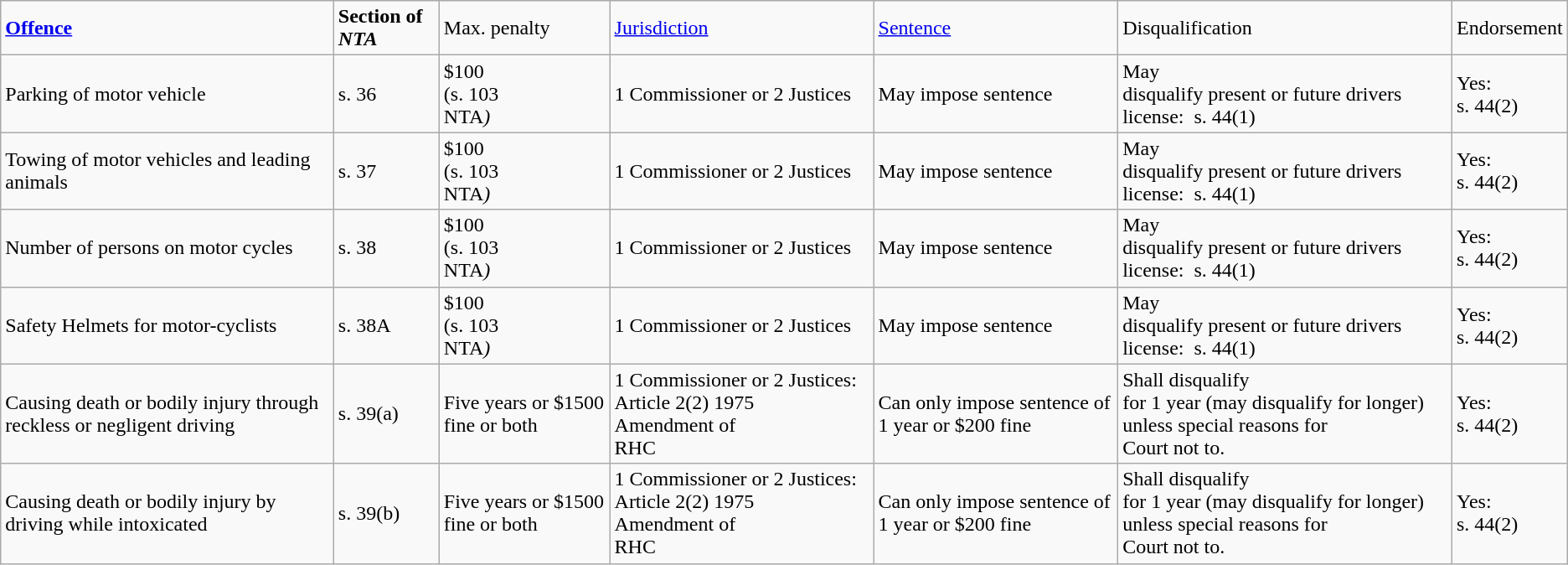<table class="wikitable sortable mw-collapsible mw-collapsed">
<tr>
<td><strong><a href='#'>Offence</a></strong></td>
<td><strong>Section of <em>NTA<strong><em></td>
<td></strong>Max. penalty<strong></td>
<td></strong><a href='#'>Jurisdiction</a><strong></td>
<td></strong><a href='#'>Sentence</a><strong></td>
<td></strong>Disqualification<strong></td>
<td></strong>Endorsement<strong></td>
</tr>
<tr>
<td>Parking of motor vehicle</td>
<td></em>s. 36<em></td>
<td>$100<br>(</em>s. 103<em><br></em>NTA<em>)</td>
<td>1 Commissioner or 2 Justices</td>
<td>May impose sentence</td>
<td>May<br>disqualify present or future drivers license:  </em>s. 44(1)<em></td>
<td>Yes:<br></em>s. 44(2)<em></td>
</tr>
<tr>
<td>Towing of motor vehicles and leading animals</td>
<td></em>s. 37<em></td>
<td>$100<br>(</em>s. 103<em><br></em>NTA<em>)</td>
<td>1 Commissioner or 2 Justices</td>
<td>May impose sentence</td>
<td>May<br>disqualify present or future drivers license:  </em>s. 44(1)<em></td>
<td>Yes:<br></em>s. 44(2)<em></td>
</tr>
<tr>
<td>Number of persons on motor cycles</td>
<td></em>s. 38<em></td>
<td>$100<br>(</em>s. 103<em><br></em>NTA<em>)</td>
<td>1 Commissioner or 2 Justices</td>
<td>May impose sentence</td>
<td>May<br>disqualify present or future drivers license:  </em>s. 44(1)<em></td>
<td>Yes:<br></em>s. 44(2)<em></td>
</tr>
<tr>
<td>Safety Helmets for motor-cyclists</td>
<td></em>s. 38A<em></td>
<td>$100<br>(</em>s. 103<em><br></em>NTA<em>)</td>
<td>1 Commissioner or 2 Justices</td>
<td>May impose sentence</td>
<td>May<br>disqualify present or future drivers license:  </em>s. 44(1)<em></td>
<td>Yes:<br></em>s. 44(2)<em></td>
</tr>
<tr>
<td>Causing death or bodily injury through reckless or negligent driving</td>
<td></em>s. 39(a)<em></td>
<td>Five years or $1500 fine or both</td>
<td>1 Commissioner or 2 Justices: </em>Article 2(2) 1975<em><br></em>Amendment of<em><br></em>RHC<em></td>
<td>Can only impose sentence of 1 year or $200 fine</td>
<td>Shall disqualify<br>for 1 year  (may disqualify for longer) unless special reasons for<br>Court not to.</td>
<td>Yes:<br></em>s. 44(2)<em></td>
</tr>
<tr>
<td>Causing death or bodily injury by driving while intoxicated</td>
<td></em>s. 39(b)<em></td>
<td>Five years or $1500 fine or both</td>
<td>1 Commissioner or 2 Justices: </em>Article 2(2) 1975<em><br></em>Amendment of<em><br></em>RHC<em></td>
<td>Can only impose sentence of 1 year or $200 fine</td>
<td>Shall disqualify<br>for 1 year  (may disqualify for longer) unless special reasons for<br>Court not to.</td>
<td>Yes:<br></em>s. 44(2)<em></td>
</tr>
</table>
